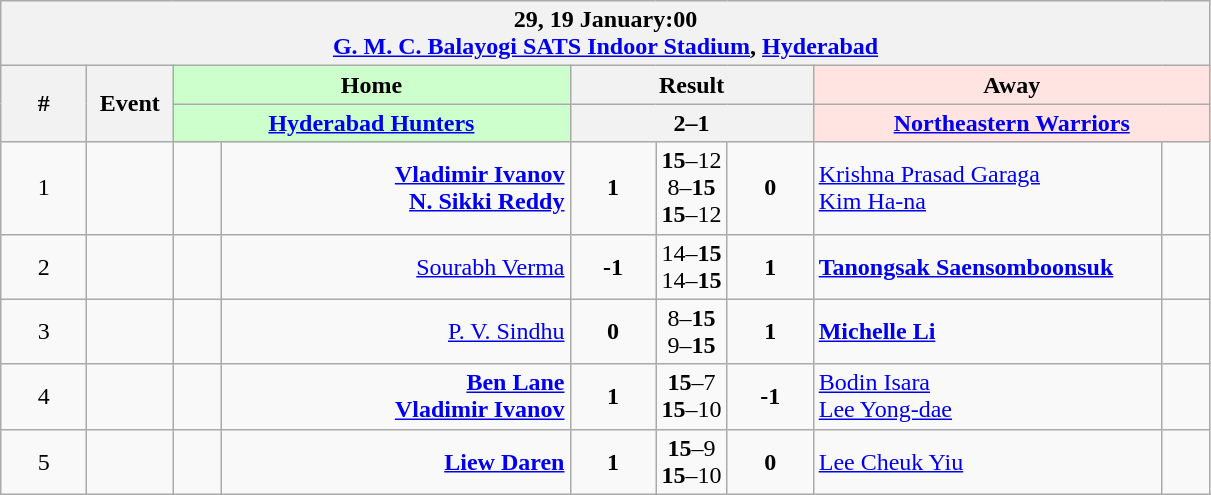<table class="wikitable">
<tr>
<th colspan="9">29, 19 January:00<br><a href='#'>G. M. C. Balayogi SATS Indoor Stadium</a>, <a href='#'>Hyderabad</a></th>
</tr>
<tr>
<th rowspan="2" width="50">#</th>
<th rowspan="2" width="50">Event</th>
<th colspan="2" width="250" style="background-color:#ccffcc">Home</th>
<th colspan="3" width="150">Result</th>
<th colspan="2" width="250" style="background-color:#ffe4e1">Away</th>
</tr>
<tr>
<th colspan="2" style="background-color:#ccffcc"><a href='#'>Hyderabad Hunters</a></th>
<th colspan="3">2–1</th>
<th colspan="2" style="background-color:#ffe4e1"><a href='#'>Northeastern Warriors</a></th>
</tr>
<tr>
<td align="center">1</td>
<td align="center"></td>
<td align="center" width="25"></td>
<td align="right" width="225"><strong><a href='#'>Vladimir Ivanov</a> <br><a href='#'>N. Sikki Reddy</a> </strong></td>
<td align="center" width="50"><strong>1</strong></td>
<td align="center"><strong>15</strong>–12<br>8–<strong>15</strong><br><strong>15</strong>–12</td>
<td align="center" width="50"><strong>0</strong></td>
<td align="left" width="225"> <a href='#'>Krishna Prasad Garaga</a><br> <a href='#'>Kim Ha-na</a></td>
<td align="center" width="25"></td>
</tr>
<tr>
<td align="center">2</td>
<td align="center"></td>
<td align="center"></td>
<td align="right"><a href='#'>Sourabh Verma</a> </td>
<td align="center"><strong>-1</strong></td>
<td align="center">14–<strong>15</strong><br>14–<strong>15</strong></td>
<td align="center"><strong>1</strong></td>
<td align="left"><strong> <a href='#'>Tanongsak Saensomboonsuk</a></strong></td>
<td align="center"></td>
</tr>
<tr>
<td align="center">3</td>
<td align="center"></td>
<td align="center"></td>
<td align="right"><a href='#'>P. V. Sindhu</a> </td>
<td align="center"><strong>0</strong></td>
<td align="center">8–<strong>15</strong><br>9–<strong>15</strong></td>
<td align="center"><strong>1</strong></td>
<td align="left"> <strong><a href='#'>Michelle Li</a></strong></td>
<td align="center"></td>
</tr>
<tr>
<td align="center">4</td>
<td align="center"></td>
<td align="center"></td>
<td align="right"><strong><a href='#'>Ben Lane</a> <br><a href='#'>Vladimir Ivanov</a> </strong></td>
<td align="center"><strong>1</strong></td>
<td align="center"><strong>15</strong>–7<br><strong>15</strong>–10</td>
<td align="center"><strong>-1</strong></td>
<td align="left"> <a href='#'>Bodin Isara</a><br> <a href='#'>Lee Yong-dae</a></td>
<td align="center"></td>
</tr>
<tr>
<td align="center">5</td>
<td align="center"></td>
<td align="center"></td>
<td align="right"><strong><a href='#'>Liew Daren</a> </strong></td>
<td align="center"><strong>1</strong></td>
<td align="center"><strong>15</strong>–9<br><strong>15</strong>–10</td>
<td align="center"><strong>0</strong></td>
<td align="left"> <a href='#'>Lee Cheuk Yiu</a></td>
<td align="center"></td>
</tr>
</table>
